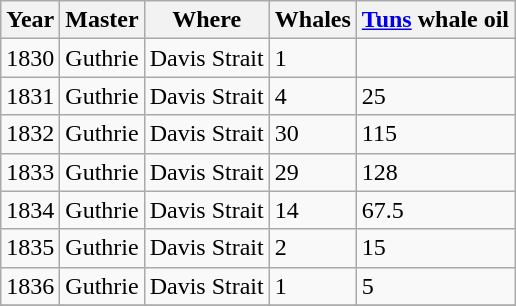<table class="sortable wikitable">
<tr>
<th>Year</th>
<th>Master</th>
<th>Where</th>
<th>Whales</th>
<th><a href='#'>Tuns</a> whale oil</th>
</tr>
<tr>
<td>1830</td>
<td>Guthrie</td>
<td>Davis Strait</td>
<td>1</td>
<td></td>
</tr>
<tr>
<td>1831</td>
<td>Guthrie</td>
<td>Davis Strait</td>
<td>4</td>
<td>25</td>
</tr>
<tr>
<td>1832</td>
<td>Guthrie</td>
<td>Davis Strait</td>
<td>30</td>
<td>115</td>
</tr>
<tr>
<td>1833</td>
<td>Guthrie</td>
<td>Davis Strait</td>
<td>29</td>
<td>128</td>
</tr>
<tr>
<td>1834</td>
<td>Guthrie</td>
<td>Davis Strait</td>
<td>14</td>
<td>67.5</td>
</tr>
<tr>
<td>1835</td>
<td>Guthrie</td>
<td>Davis Strait</td>
<td>2</td>
<td>15</td>
</tr>
<tr>
<td>1836</td>
<td>Guthrie</td>
<td>Davis Strait</td>
<td>1</td>
<td>5</td>
</tr>
<tr>
</tr>
</table>
